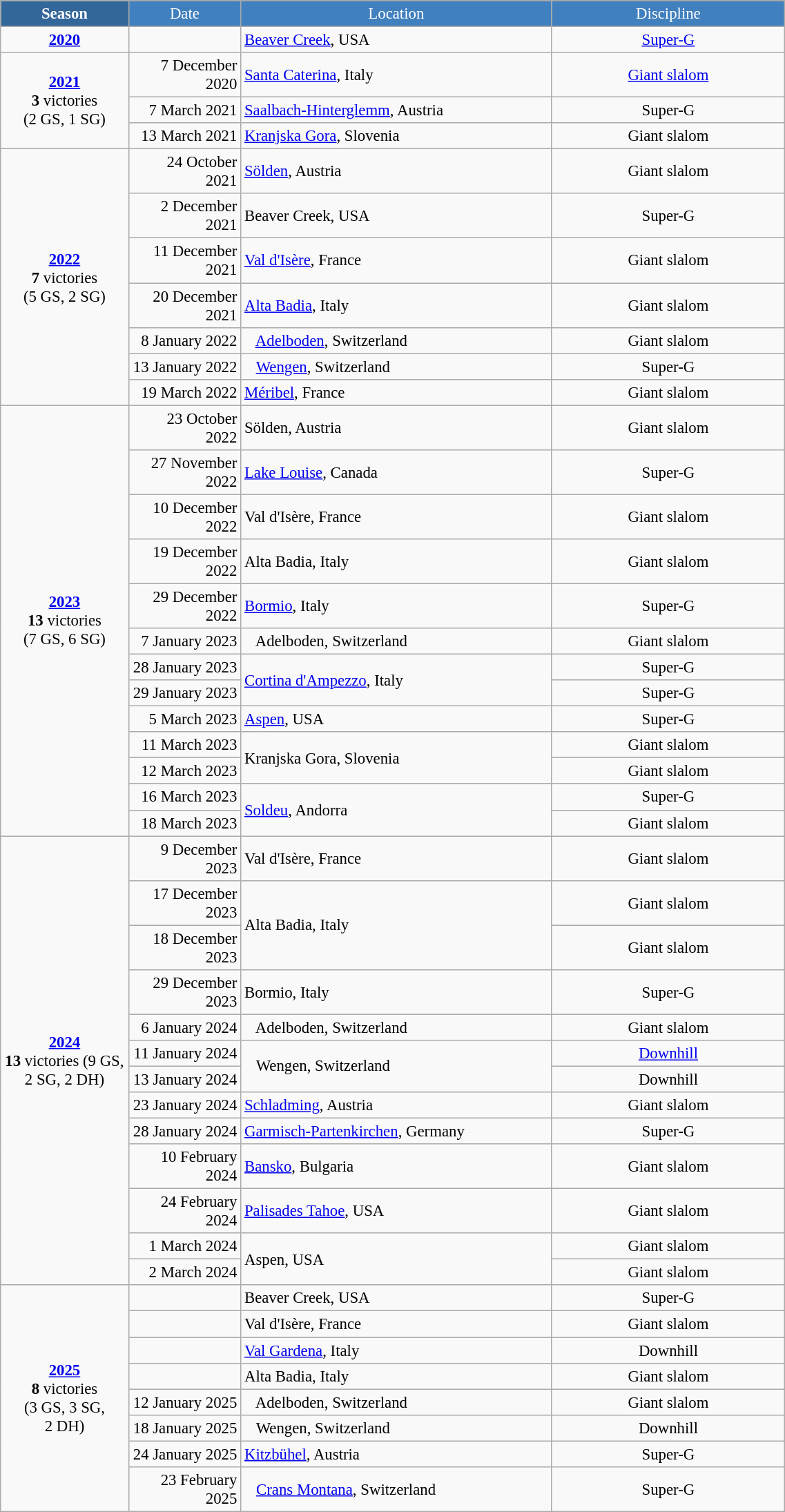<table class="wikitable" style="font-size:95%; text-align:center; border:grey solid 1px; border-collapse:collapse;" width="60%">
<tr style="background-color:#369; color:white;">
<td rowspan="2" colspan="1" width="5%"><strong>Season</strong></td>
</tr>
<tr style="background-color:#4180be; color:white;">
<td width="5%">Date</td>
<td width="20%">Location</td>
<td width="15%">Discipline</td>
</tr>
<tr>
<td><strong><a href='#'>2020</a></strong><br></td>
<td align=right></td>
<td align=left> <a href='#'>Beaver Creek</a>, USA</td>
<td><a href='#'>Super-G</a></td>
</tr>
<tr>
<td rowspan="3"><strong><a href='#'>2021</a></strong><br><strong>3</strong> victories
(2 GS, 1 SG)</td>
<td align=right>7 December 2020</td>
<td align=left> <a href='#'>Santa Caterina</a>, Italy</td>
<td><a href='#'>Giant slalom</a></td>
</tr>
<tr>
<td align=right>7 March 2021</td>
<td align=left> <a href='#'>Saalbach-Hinterglemm</a>, Austria</td>
<td>Super-G</td>
</tr>
<tr>
<td align=right>13 March 2021</td>
<td align=left> <a href='#'>Kranjska Gora</a>, Slovenia</td>
<td>Giant slalom</td>
</tr>
<tr>
<td rowspan="7"><strong><a href='#'>2022</a></strong><br><strong>7</strong> victories
(5 GS, 2 SG)</td>
<td align=right>24 October 2021</td>
<td align=left> <a href='#'>Sölden</a>, Austria</td>
<td>Giant slalom</td>
</tr>
<tr>
<td align=right>2 December 2021</td>
<td align=left> Beaver Creek, USA</td>
<td>Super-G</td>
</tr>
<tr>
<td align=right>11 December 2021</td>
<td align=left> <a href='#'>Val d'Isère</a>, France</td>
<td>Giant slalom</td>
</tr>
<tr>
<td align=right>20 December 2021</td>
<td align=left> <a href='#'>Alta Badia</a>, Italy</td>
<td>Giant slalom</td>
</tr>
<tr>
<td align=right>8 January 2022</td>
<td align=left>   <a href='#'>Adelboden</a>, Switzerland</td>
<td>Giant slalom</td>
</tr>
<tr>
<td align=right>13 January 2022</td>
<td align=left>   <a href='#'>Wengen</a>, Switzerland</td>
<td>Super-G</td>
</tr>
<tr>
<td align=right>19 March 2022</td>
<td align=left> <a href='#'>Méribel</a>, France</td>
<td>Giant slalom</td>
</tr>
<tr>
<td rowspan="13"><strong><a href='#'>2023</a></strong><br><strong>13</strong> victories
(7 GS, 6 SG)</td>
<td align=right>23 October 2022</td>
<td align=left> Sölden, Austria</td>
<td>Giant slalom</td>
</tr>
<tr>
<td align=right>27 November 2022</td>
<td align=left> <a href='#'>Lake Louise</a>, Canada</td>
<td>Super-G</td>
</tr>
<tr>
<td align=right>10 December 2022</td>
<td align=left> Val d'Isère, France</td>
<td>Giant slalom</td>
</tr>
<tr>
<td align=right>19 December 2022</td>
<td align=left> Alta Badia, Italy</td>
<td>Giant slalom</td>
</tr>
<tr>
<td align=right>29 December 2022</td>
<td align=left> <a href='#'>Bormio</a>, Italy</td>
<td>Super-G</td>
</tr>
<tr>
<td align=right>7 January 2023</td>
<td align=left>   Adelboden, Switzerland</td>
<td>Giant slalom</td>
</tr>
<tr>
<td align=right>28 January 2023</td>
<td align=left rowspan="2"> <a href='#'>Cortina d'Ampezzo</a>, Italy</td>
<td>Super-G</td>
</tr>
<tr>
<td align=right>29 January 2023</td>
<td>Super-G</td>
</tr>
<tr>
<td align=right>5 March 2023</td>
<td align=left> <a href='#'>Aspen</a>, USA</td>
<td>Super-G</td>
</tr>
<tr>
<td align=right>11 March 2023</td>
<td align=left rowspan="2"> Kranjska Gora, Slovenia</td>
<td>Giant slalom</td>
</tr>
<tr>
<td align=right>12 March 2023</td>
<td>Giant slalom</td>
</tr>
<tr>
<td align=right>16 March 2023</td>
<td align=left rowspan="2"> <a href='#'>Soldeu</a>, Andorra</td>
<td>Super-G</td>
</tr>
<tr>
<td align=right>18 March 2023</td>
<td>Giant slalom</td>
</tr>
<tr>
<td rowspan="13"><strong><a href='#'>2024</a></strong><br><strong>13</strong> victories
(9 GS, 2 SG, 2 DH)</td>
<td align=right>9 December 2023</td>
<td align=left> Val d'Isère, France</td>
<td>Giant slalom</td>
</tr>
<tr>
<td align=right>17 December 2023</td>
<td align=left rowspan="2"> Alta Badia, Italy</td>
<td>Giant slalom</td>
</tr>
<tr>
<td align=right>18 December 2023</td>
<td>Giant slalom</td>
</tr>
<tr>
<td align=right>29 December 2023</td>
<td align=left> Bormio, Italy</td>
<td>Super-G</td>
</tr>
<tr>
<td align=right>6 January 2024</td>
<td align=left>   Adelboden, Switzerland</td>
<td>Giant slalom</td>
</tr>
<tr>
<td align=right>11 January 2024</td>
<td align=left rowspan="2">   Wengen, Switzerland</td>
<td><a href='#'>Downhill</a></td>
</tr>
<tr>
<td align=right>13 January 2024</td>
<td>Downhill</td>
</tr>
<tr>
<td align=right>23 January 2024</td>
<td align=left> <a href='#'>Schladming</a>, Austria</td>
<td>Giant slalom</td>
</tr>
<tr>
<td align=right>28 January 2024</td>
<td align=left> <a href='#'>Garmisch-Partenkirchen</a>, Germany</td>
<td>Super-G</td>
</tr>
<tr>
<td align=right>10 February 2024</td>
<td align=left> <a href='#'>Bansko</a>, Bulgaria</td>
<td>Giant slalom</td>
</tr>
<tr>
<td align=right>24 February 2024</td>
<td align=left> <a href='#'>Palisades Tahoe</a>, USA</td>
<td>Giant slalom</td>
</tr>
<tr>
<td align=right>1 March 2024</td>
<td align=left rowspan="2"> Aspen, USA</td>
<td>Giant slalom</td>
</tr>
<tr>
<td align=right>2 March 2024</td>
<td>Giant slalom</td>
</tr>
<tr>
<td rowspan="8"><strong><a href='#'>2025</a></strong><br><strong>8</strong> victories<br>
(3 GS, 3 SG, 2 DH)</td>
<td align=right></td>
<td align=left> Beaver Creek, USA</td>
<td>Super-G</td>
</tr>
<tr>
<td align=right></td>
<td align=left> Val d'Isère, France</td>
<td>Giant slalom</td>
</tr>
<tr>
<td align=right></td>
<td align=left> <a href='#'>Val Gardena</a>, Italy</td>
<td>Downhill</td>
</tr>
<tr>
<td align=right></td>
<td align=left> Alta Badia, Italy</td>
<td>Giant slalom</td>
</tr>
<tr>
<td align=right>12 January 2025</td>
<td align=left>   Adelboden, Switzerland</td>
<td>Giant slalom</td>
</tr>
<tr>
<td align=right>18 January 2025</td>
<td align=left>   Wengen, Switzerland</td>
<td>Downhill</td>
</tr>
<tr>
<td align=right>24 January 2025</td>
<td align=left> <a href='#'>Kitzbühel</a>, Austria</td>
<td>Super-G</td>
</tr>
<tr>
<td align=right>23 February 2025</td>
<td align=left>   <a href='#'>Crans Montana</a>, Switzerland</td>
<td>Super-G</td>
</tr>
</table>
